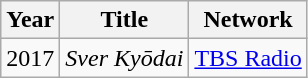<table class="wikitable">
<tr>
<th>Year</th>
<th>Title</th>
<th>Network</th>
</tr>
<tr>
<td>2017</td>
<td><em>Sver Kyōdai</em></td>
<td><a href='#'>TBS Radio</a></td>
</tr>
</table>
